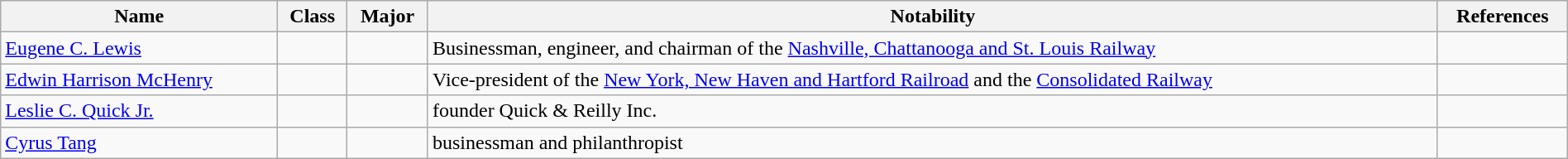<table class="wikitable sortable" style="width:100%;">
<tr>
<th>Name</th>
<th>Class</th>
<th>Major</th>
<th>Notability</th>
<th>References</th>
</tr>
<tr>
<td><a href='#'>Eugene C. Lewis</a></td>
<td></td>
<td></td>
<td>Businessman, engineer, and chairman of the <a href='#'>Nashville, Chattanooga and St. Louis Railway</a></td>
<td></td>
</tr>
<tr>
<td><a href='#'>Edwin Harrison McHenry</a></td>
<td></td>
<td></td>
<td>Vice-president of the <a href='#'>New York, New Haven and Hartford Railroad</a> and the <a href='#'>Consolidated Railway</a></td>
<td></td>
</tr>
<tr>
<td><a href='#'>Leslie C. Quick Jr.</a></td>
<td></td>
<td></td>
<td>founder Quick & Reilly Inc.</td>
<td></td>
</tr>
<tr>
<td><a href='#'>Cyrus Tang</a></td>
<td></td>
<td></td>
<td>businessman and philanthropist</td>
<td></td>
</tr>
</table>
